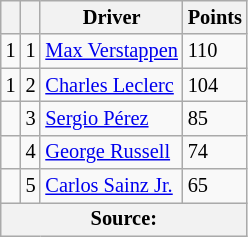<table class="wikitable" style="font-size: 85%;">
<tr>
<th scope="col"></th>
<th scope="col"></th>
<th scope="col">Driver</th>
<th scope="col">Points</th>
</tr>
<tr>
<td align="left"> 1</td>
<td align="center">1</td>
<td> <a href='#'>Max Verstappen</a></td>
<td align="left">110</td>
</tr>
<tr>
<td align="left"> 1</td>
<td align="center">2</td>
<td> <a href='#'>Charles Leclerc</a></td>
<td align="left">104</td>
</tr>
<tr>
<td align="left"></td>
<td align="center">3</td>
<td> <a href='#'>Sergio Pérez</a></td>
<td align="left">85</td>
</tr>
<tr>
<td align="left"></td>
<td align="center">4</td>
<td> <a href='#'>George Russell</a></td>
<td align="left">74</td>
</tr>
<tr>
<td align="left"></td>
<td align="center">5</td>
<td> <a href='#'>Carlos Sainz Jr.</a></td>
<td align="left">65</td>
</tr>
<tr>
<th colspan=4>Source:</th>
</tr>
</table>
